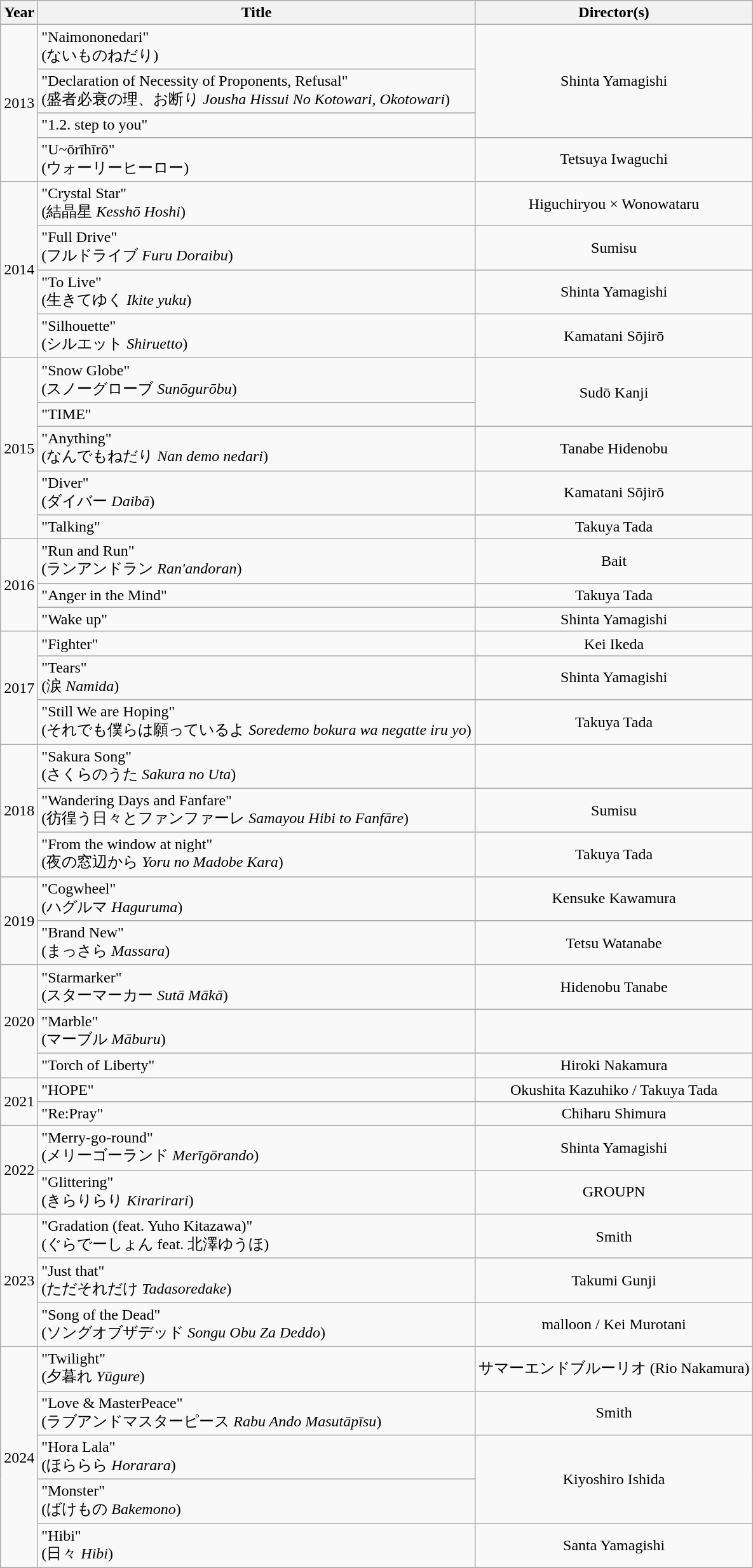<table class="wikitable">
<tr>
<th>Year</th>
<th>Title</th>
<th>Director(s)</th>
</tr>
<tr>
<td rowspan="4">2013</td>
<td>"Naimononedari"<br>(ないものねだり)</td>
<td rowspan="3" align="center">Shinta Yamagishi</td>
</tr>
<tr>
<td>"Declaration of Necessity of Proponents, Refusal"<br>(盛者必衰の理、お断り <em>Jousha Hissui No Kotowari, Okotowari</em>)</td>
</tr>
<tr>
<td>"1.2. step to you"</td>
</tr>
<tr>
<td>"U~ōrīhīrō"<br>(ウォーリーヒーロー)</td>
<td align="center">Tetsuya Iwaguchi</td>
</tr>
<tr>
<td rowspan="4">2014</td>
<td>"Crystal Star"<br>(結晶星 <em>Kesshō Hoshi</em>)</td>
<td align="center">Higuchiryou × Wonowataru</td>
</tr>
<tr>
<td>"Full Drive"<br>(フルドライブ <em>Furu Doraibu</em>)</td>
<td align="center">Sumisu</td>
</tr>
<tr>
<td>"To Live"<br>(生きてゆく <em>Ikite yuku</em>)</td>
<td align="center">Shinta Yamagishi</td>
</tr>
<tr>
<td>"Silhouette"<br>(シルエット <em>Shiruetto</em>)</td>
<td align="center">Kamatani Sōjirō</td>
</tr>
<tr>
<td rowspan="5">2015</td>
<td>"Snow Globe"<br>(スノーグローブ <em>Sunōgurōbu</em>)</td>
<td rowspan="2" align="center">Sudō Kanji</td>
</tr>
<tr>
<td>"TIME"</td>
</tr>
<tr>
<td>"Anything"<br>(なんでもねだり <em>Nan demo nedari</em>)</td>
<td align="center">Tanabe Hidenobu</td>
</tr>
<tr>
<td>"Diver"<br>(ダイバー <em>Daibā</em>)</td>
<td align="center">Kamatani Sōjirō</td>
</tr>
<tr>
<td>"Talking"</td>
<td align="center">Takuya Tada</td>
</tr>
<tr>
<td rowspan="3">2016</td>
<td>"Run and Run"<br>(ランアンドラン <em>Ran'andoran</em>)</td>
<td align="center">Bait</td>
</tr>
<tr>
<td>"Anger in the Mind"</td>
<td align="center">Takuya Tada</td>
</tr>
<tr>
<td>"Wake up"</td>
<td align="center">Shinta Yamagishi</td>
</tr>
<tr>
<td rowspan="3">2017</td>
<td>"Fighter"</td>
<td align="center">Kei Ikeda</td>
</tr>
<tr>
<td>"Tears"<br>(涙 <em>Namida</em>)</td>
<td align="center">Shinta Yamagishi</td>
</tr>
<tr>
<td>"Still We are Hoping"<br>(それでも僕らは願っているよ <em>Soredemo bokura wa negatte iru yo</em>)</td>
<td align="center">Takuya Tada</td>
</tr>
<tr>
<td rowspan="3">2018</td>
<td>"Sakura Song"<br>(さくらのうた <em>Sakura no Uta</em>)</td>
<td></td>
</tr>
<tr>
<td>"Wandering Days and Fanfare"<br>(彷徨う日々とファンファーレ <em>Samayou Hibi to Fanfāre</em>)</td>
<td align="center">Sumisu</td>
</tr>
<tr>
<td>"From the window at night"<br>(夜の窓辺から <em>Yoru no Madobe Kara</em>)</td>
<td align="center">Takuya Tada</td>
</tr>
<tr>
<td rowspan="2">2019</td>
<td>"Cogwheel"<br>(ハグルマ <em>Haguruma</em>)</td>
<td align="center">Kensuke Kawamura</td>
</tr>
<tr>
<td>"Brand New"<br>(まっさら <em>Massara</em>)</td>
<td align="center">Tetsu Watanabe</td>
</tr>
<tr>
<td rowspan="3">2020</td>
<td>"Starmarker"<br>(スターマーカー <em>Sutā Mākā</em>)</td>
<td align="center">Hidenobu Tanabe</td>
</tr>
<tr>
<td>"Marble"<br>(マーブル <em>Māburu</em>)</td>
<td></td>
</tr>
<tr>
<td>"Torch of Liberty"</td>
<td align="center">Hiroki Nakamura</td>
</tr>
<tr>
<td rowspan="2">2021</td>
<td>"HOPE"</td>
<td align="center">Okushita Kazuhiko / Takuya Tada</td>
</tr>
<tr>
<td>"Re:Pray"</td>
<td align="center">Chiharu Shimura</td>
</tr>
<tr>
<td rowspan="2">2022</td>
<td>"Merry-go-round"<br>(メリーゴーランド <em>Merīgōrando</em>)</td>
<td align="center">Shinta Yamagishi</td>
</tr>
<tr>
<td>"Glittering"<br>(きらりらり <em>Kirarirari</em>)</td>
<td align="center">GROUPN</td>
</tr>
<tr>
<td rowspan="3">2023</td>
<td>"Gradation (feat. Yuho Kitazawa)"<br>(ぐらでーしょん feat. 北澤ゆうほ)</td>
<td align="center">Smith</td>
</tr>
<tr>
<td>"Just that"<br>(ただそれだけ <em>Tadasoredake</em>)</td>
<td align="center">Takumi Gunji</td>
</tr>
<tr>
<td>"Song of the Dead"<br>(ソングオブザデッド <em>Songu Obu Za Deddo</em>)</td>
<td align="center">malloon / Kei Murotani</td>
</tr>
<tr>
<td rowspan="5">2024</td>
<td>"Twilight"<br>(夕暮れ <em>Yūgure</em>)</td>
<td align="center">サマーエンドブルーリオ (Rio Nakamura)</td>
</tr>
<tr>
<td>"Love & MasterPeace"<br>(ラブアンドマスターピース <em>Rabu Ando Masutāpīsu</em>)</td>
<td align="center">Smith</td>
</tr>
<tr>
<td>"Hora Lala"<br>(ほららら <em>Horarara</em>)</td>
<td rowspan="2" align="center">Kiyoshiro Ishida</td>
</tr>
<tr>
<td>"Monster"<br>(ばけもの <em>Bakemono</em>)</td>
</tr>
<tr>
<td>"Hibi"<br>(日々 <em>Hibi</em>)</td>
<td align="center">Santa Yamagishi</td>
</tr>
</table>
